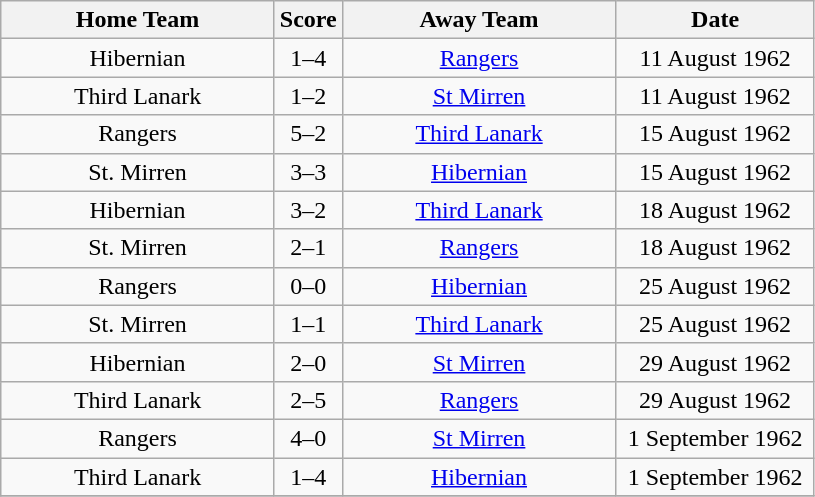<table class="wikitable" style="text-align:center;">
<tr>
<th width=175>Home Team</th>
<th width=20>Score</th>
<th width=175>Away Team</th>
<th width= 125>Date</th>
</tr>
<tr>
<td>Hibernian</td>
<td>1–4</td>
<td><a href='#'>Rangers</a></td>
<td>11 August 1962</td>
</tr>
<tr>
<td>Third Lanark</td>
<td>1–2</td>
<td><a href='#'>St Mirren</a></td>
<td>11 August 1962</td>
</tr>
<tr>
<td>Rangers</td>
<td>5–2</td>
<td><a href='#'>Third Lanark</a></td>
<td>15 August 1962</td>
</tr>
<tr>
<td>St. Mirren</td>
<td>3–3</td>
<td><a href='#'>Hibernian</a></td>
<td>15 August 1962</td>
</tr>
<tr>
<td>Hibernian</td>
<td>3–2</td>
<td><a href='#'>Third Lanark</a></td>
<td>18 August 1962</td>
</tr>
<tr>
<td>St. Mirren</td>
<td>2–1</td>
<td><a href='#'>Rangers</a></td>
<td>18 August 1962</td>
</tr>
<tr>
<td>Rangers</td>
<td>0–0</td>
<td><a href='#'>Hibernian</a></td>
<td>25 August 1962</td>
</tr>
<tr>
<td>St. Mirren</td>
<td>1–1</td>
<td><a href='#'>Third Lanark</a></td>
<td>25 August 1962</td>
</tr>
<tr>
<td>Hibernian</td>
<td>2–0</td>
<td><a href='#'>St Mirren</a></td>
<td>29 August 1962</td>
</tr>
<tr>
<td>Third Lanark</td>
<td>2–5</td>
<td><a href='#'>Rangers</a></td>
<td>29 August 1962</td>
</tr>
<tr>
<td>Rangers</td>
<td>4–0</td>
<td><a href='#'>St Mirren</a></td>
<td>1 September 1962</td>
</tr>
<tr>
<td>Third Lanark</td>
<td>1–4</td>
<td><a href='#'>Hibernian</a></td>
<td>1 September 1962</td>
</tr>
<tr>
</tr>
</table>
